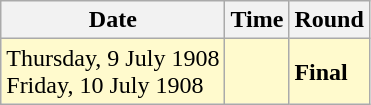<table class="wikitable">
<tr>
<th>Date</th>
<th>Time</th>
<th>Round</th>
</tr>
<tr style=background:lemonchiffon>
<td>Thursday, 9 July 1908 <br> Friday, 10 July 1908</td>
<td></td>
<td><strong>Final</strong></td>
</tr>
</table>
